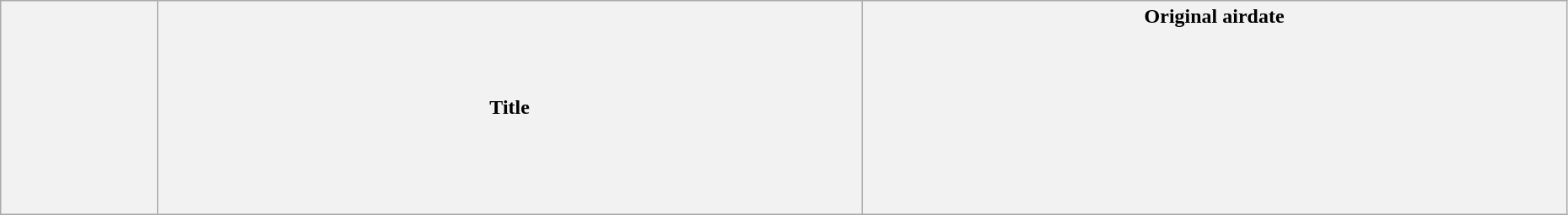<table class="wikitable plainrowheaders" width="98%">
<tr>
<th width=10%></th>
<th width=45%>Title</th>
<th width=45%>Original airdate<br><br><br><br><br><br><br><br><br></th>
</tr>
</table>
